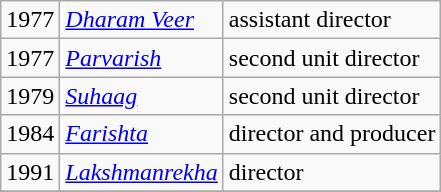<table class="wikitable sortable">
<tr>
<td>1977</td>
<td><em><a href='#'>Dharam Veer</a></em></td>
<td>assistant director</td>
</tr>
<tr>
<td>1977</td>
<td><em><a href='#'>Parvarish</a></em></td>
<td>second unit director</td>
</tr>
<tr>
<td>1979</td>
<td><em><a href='#'>Suhaag</a></em></td>
<td>second unit director</td>
</tr>
<tr>
<td>1984</td>
<td><em><a href='#'>Farishta</a></em></td>
<td>director and producer</td>
</tr>
<tr>
<td>1991</td>
<td><em><a href='#'>Lakshmanrekha</a></em></td>
<td>director</td>
</tr>
<tr>
</tr>
</table>
